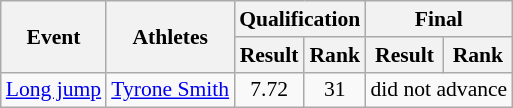<table class="wikitable" border="1" style="font-size:90%">
<tr>
<th rowspan="2">Event</th>
<th rowspan="2">Athletes</th>
<th colspan="2">Qualification</th>
<th colspan="2">Final</th>
</tr>
<tr>
<th>Result</th>
<th>Rank</th>
<th>Result</th>
<th>Rank</th>
</tr>
<tr>
<td><a href='#'>Long jump</a></td>
<td><a href='#'>Tyrone Smith</a></td>
<td align=center>7.72</td>
<td align=center>31</td>
<td align=center colspan="2">did not advance</td>
</tr>
</table>
